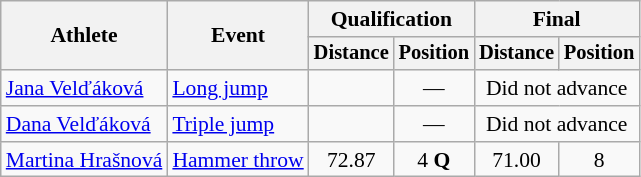<table class=wikitable style="font-size:90%">
<tr>
<th rowspan="2">Athlete</th>
<th rowspan="2">Event</th>
<th colspan="2">Qualification</th>
<th colspan="2">Final</th>
</tr>
<tr style="font-size:95%">
<th>Distance</th>
<th>Position</th>
<th>Distance</th>
<th>Position</th>
</tr>
<tr align=center>
<td align=left><a href='#'>Jana Velďáková</a></td>
<td align=left><a href='#'>Long jump</a></td>
<td></td>
<td>—</td>
<td colspan=2>Did not advance</td>
</tr>
<tr align=center>
<td align=left><a href='#'>Dana Velďáková</a></td>
<td align=left><a href='#'>Triple jump</a></td>
<td></td>
<td>—</td>
<td colspan=2>Did not advance</td>
</tr>
<tr align=center>
<td align=left><a href='#'>Martina Hrašnová</a></td>
<td align=left><a href='#'>Hammer throw</a></td>
<td>72.87</td>
<td>4 <strong>Q</strong></td>
<td>71.00</td>
<td>8</td>
</tr>
</table>
